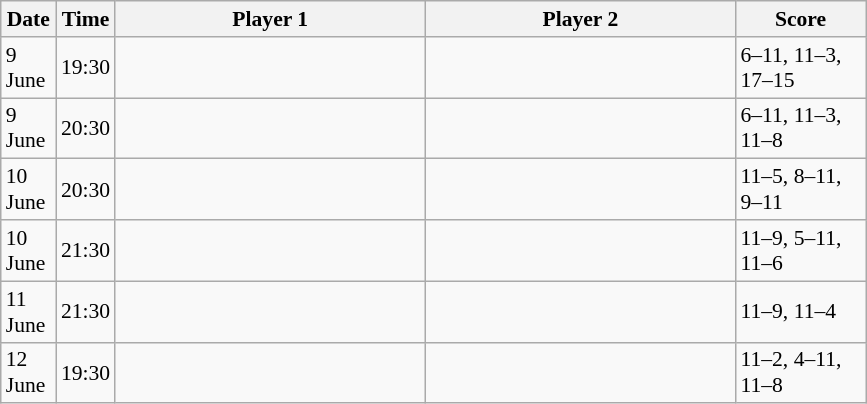<table class="sortable wikitable" style="font-size:90%">
<tr>
<th width="30">Date</th>
<th width="30">Time</th>
<th width="200">Player 1</th>
<th width="200">Player 2</th>
<th width="80">Score</th>
</tr>
<tr>
<td>9 June</td>
<td>19:30</td>
<td><strong></strong></td>
<td></td>
<td>6–11, 11–3, 17–15</td>
</tr>
<tr>
<td>9 June</td>
<td>20:30</td>
<td><strong></strong></td>
<td></td>
<td>6–11, 11–3, 11–8</td>
</tr>
<tr>
<td>10 June</td>
<td>20:30</td>
<td></td>
<td><strong></strong></td>
<td>11–5, 8–11, 9–11</td>
</tr>
<tr>
<td>10 June</td>
<td>21:30</td>
<td><strong></strong></td>
<td></td>
<td>11–9, 5–11, 11–6</td>
</tr>
<tr>
<td>11 June</td>
<td>21:30</td>
<td><strong></strong></td>
<td></td>
<td>11–9, 11–4</td>
</tr>
<tr>
<td>12 June</td>
<td>19:30</td>
<td><strong></strong></td>
<td></td>
<td>11–2, 4–11, 11–8</td>
</tr>
</table>
